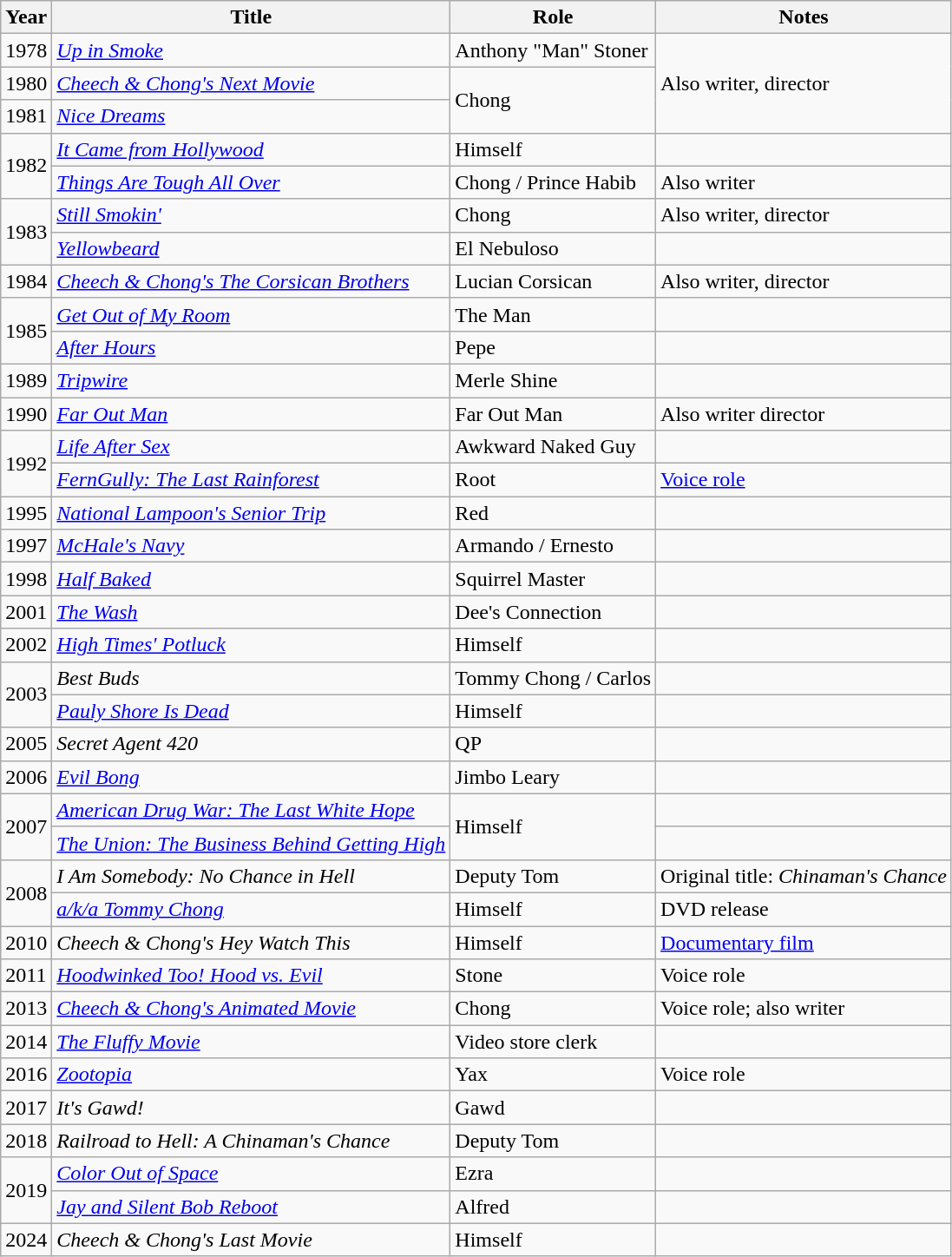<table class="wikitable sortable">
<tr>
<th>Year</th>
<th>Title</th>
<th>Role</th>
<th class="unsortable">Notes</th>
</tr>
<tr>
<td>1978</td>
<td><em><a href='#'>Up in Smoke</a></em></td>
<td>Anthony "Man" Stoner</td>
<td rowspan="3">Also writer, director</td>
</tr>
<tr>
<td>1980</td>
<td><em><a href='#'>Cheech & Chong's Next Movie</a></em></td>
<td rowspan="2">Chong</td>
</tr>
<tr>
<td>1981</td>
<td><em><a href='#'>Nice Dreams</a></em></td>
</tr>
<tr>
<td rowspan=2>1982</td>
<td><em><a href='#'>It Came from Hollywood</a></em></td>
<td>Himself</td>
<td></td>
</tr>
<tr>
<td><em><a href='#'>Things Are Tough All Over</a></em></td>
<td>Chong / Prince Habib</td>
<td>Also writer</td>
</tr>
<tr>
<td rowspan=2>1983</td>
<td><em><a href='#'>Still Smokin'</a></em></td>
<td>Chong</td>
<td>Also writer, director</td>
</tr>
<tr>
<td><em><a href='#'>Yellowbeard</a></em></td>
<td>El Nebuloso</td>
<td></td>
</tr>
<tr>
<td>1984</td>
<td><em><a href='#'>Cheech & Chong's The Corsican Brothers</a></em></td>
<td>Lucian Corsican</td>
<td>Also writer, director</td>
</tr>
<tr>
<td rowspan=2>1985</td>
<td><em><a href='#'>Get Out of My Room</a></em></td>
<td>The Man</td>
<td></td>
</tr>
<tr>
<td><em><a href='#'>After Hours</a></em></td>
<td>Pepe</td>
<td></td>
</tr>
<tr>
<td>1989</td>
<td><em><a href='#'>Tripwire</a></em></td>
<td>Merle Shine</td>
<td></td>
</tr>
<tr>
<td>1990</td>
<td><em><a href='#'>Far Out Man</a></em></td>
<td>Far Out Man</td>
<td>Also writer director</td>
</tr>
<tr>
<td rowspan=2>1992</td>
<td><em><a href='#'>Life After Sex</a></em></td>
<td>Awkward Naked Guy</td>
<td></td>
</tr>
<tr>
<td><em><a href='#'>FernGully: The Last Rainforest</a></em></td>
<td>Root</td>
<td><a href='#'>Voice role</a></td>
</tr>
<tr>
<td>1995</td>
<td><em><a href='#'>National Lampoon's Senior Trip</a></em></td>
<td>Red</td>
<td></td>
</tr>
<tr>
<td>1997</td>
<td><em><a href='#'>McHale's Navy</a></em></td>
<td>Armando / Ernesto</td>
<td></td>
</tr>
<tr>
<td>1998</td>
<td><em><a href='#'>Half Baked</a></em></td>
<td>Squirrel Master</td>
<td></td>
</tr>
<tr>
<td>2001</td>
<td data-sort-value="Wash, The"><em><a href='#'>The Wash</a></em></td>
<td>Dee's Connection</td>
<td></td>
</tr>
<tr>
<td>2002</td>
<td><em><a href='#'>High Times' Potluck</a></em></td>
<td>Himself</td>
<td></td>
</tr>
<tr>
<td rowspan=2>2003</td>
<td><em>Best Buds</em></td>
<td>Tommy Chong / Carlos</td>
<td></td>
</tr>
<tr>
<td><em><a href='#'>Pauly Shore Is Dead</a></em></td>
<td>Himself</td>
<td></td>
</tr>
<tr>
<td>2005</td>
<td><em>Secret Agent 420</em></td>
<td>QP</td>
<td></td>
</tr>
<tr>
<td>2006</td>
<td><em><a href='#'>Evil Bong</a></em></td>
<td>Jimbo Leary</td>
<td></td>
</tr>
<tr>
<td rowspan=2>2007</td>
<td><em><a href='#'>American Drug War: The Last White Hope</a></em></td>
<td rowspan="2">Himself</td>
<td></td>
</tr>
<tr>
<td data-sort-value="Union: The Business Behind Getting High, The"><em><a href='#'>The Union: The Business Behind Getting High</a></em></td>
<td></td>
</tr>
<tr>
<td rowspan=2>2008</td>
<td><em>I Am Somebody: No Chance in Hell</em></td>
<td>Deputy Tom</td>
<td>Original title: <em>Chinaman's Chance</em></td>
</tr>
<tr>
<td><em><a href='#'>a/k/a Tommy Chong</a></em></td>
<td>Himself</td>
<td>DVD release</td>
</tr>
<tr>
<td>2010</td>
<td><em>Cheech & Chong's Hey Watch This</em></td>
<td>Himself</td>
<td><a href='#'>Documentary film</a></td>
</tr>
<tr>
<td>2011</td>
<td><em><a href='#'>Hoodwinked Too! Hood vs. Evil</a></em></td>
<td>Stone</td>
<td>Voice role</td>
</tr>
<tr>
<td>2013</td>
<td><em><a href='#'>Cheech & Chong's Animated Movie</a></em></td>
<td>Chong</td>
<td>Voice role; also writer</td>
</tr>
<tr>
<td>2014</td>
<td data-sort-value="Fluffy Movie, The"><em><a href='#'>The Fluffy Movie</a></em></td>
<td>Video store clerk</td>
<td></td>
</tr>
<tr>
<td>2016</td>
<td><em><a href='#'>Zootopia</a></em></td>
<td>Yax</td>
<td>Voice role</td>
</tr>
<tr>
<td>2017</td>
<td><em>It's Gawd!</em></td>
<td>Gawd</td>
<td></td>
</tr>
<tr>
<td>2018</td>
<td><em>Railroad to Hell: A Chinaman's Chance</em></td>
<td>Deputy Tom</td>
<td></td>
</tr>
<tr>
<td rowspan="2">2019</td>
<td><em><a href='#'>Color Out of Space</a></em></td>
<td>Ezra</td>
<td></td>
</tr>
<tr>
<td><em><a href='#'>Jay and Silent Bob Reboot</a></em></td>
<td>Alfred</td>
<td></td>
</tr>
<tr>
<td>2024</td>
<td><em>Cheech & Chong's Last Movie</em></td>
<td>Himself</td>
<td Documentary></td>
</tr>
</table>
